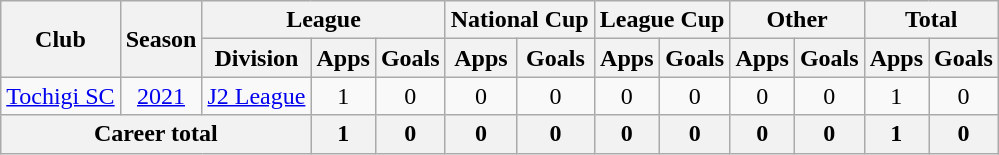<table class="wikitable" style="text-align: center">
<tr>
<th rowspan="2">Club</th>
<th rowspan="2">Season</th>
<th colspan="3">League</th>
<th colspan="2">National Cup</th>
<th colspan="2">League Cup</th>
<th colspan="2">Other</th>
<th colspan="2">Total</th>
</tr>
<tr>
<th>Division</th>
<th>Apps</th>
<th>Goals</th>
<th>Apps</th>
<th>Goals</th>
<th>Apps</th>
<th>Goals</th>
<th>Apps</th>
<th>Goals</th>
<th>Apps</th>
<th>Goals</th>
</tr>
<tr>
<td><a href='#'>Tochigi SC</a></td>
<td><a href='#'>2021</a></td>
<td><a href='#'>J2 League</a></td>
<td>1</td>
<td>0</td>
<td>0</td>
<td>0</td>
<td>0</td>
<td>0</td>
<td>0</td>
<td>0</td>
<td>1</td>
<td>0</td>
</tr>
<tr>
<th colspan=3>Career total</th>
<th>1</th>
<th>0</th>
<th>0</th>
<th>0</th>
<th>0</th>
<th>0</th>
<th>0</th>
<th>0</th>
<th>1</th>
<th>0</th>
</tr>
</table>
